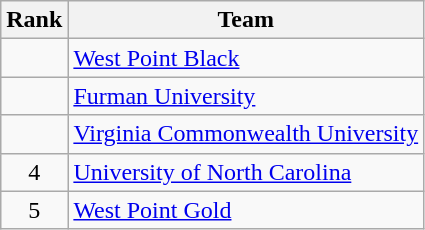<table class="wikitable">
<tr>
<th>Rank</th>
<th>Team</th>
</tr>
<tr>
<td align=center></td>
<td align="left"><a href='#'>West Point Black</a></td>
</tr>
<tr>
<td align=center></td>
<td align="left"><a href='#'>Furman University</a></td>
</tr>
<tr>
<td align=center></td>
<td align="left"><a href='#'>Virginia Commonwealth University</a></td>
</tr>
<tr>
<td align=center>4</td>
<td align="left"><a href='#'>University of North Carolina</a></td>
</tr>
<tr>
<td align=center>5</td>
<td align="left"><a href='#'>West Point Gold</a></td>
</tr>
</table>
